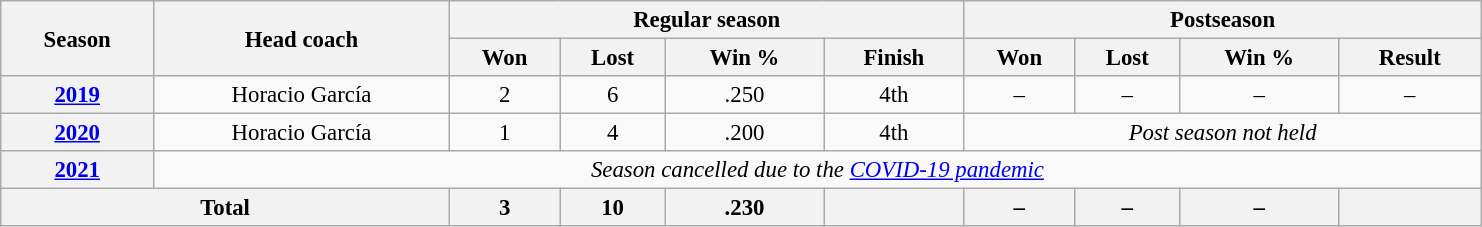<table class="wikitable" style="font-size: 95%; text-align:center; width:65em">
<tr>
<th rowspan="2">Season</th>
<th rowspan="2">Head coach</th>
<th colspan="4">Regular season</th>
<th colspan="4">Postseason</th>
</tr>
<tr>
<th>Won</th>
<th>Lost</th>
<th>Win %</th>
<th>Finish</th>
<th>Won</th>
<th>Lost</th>
<th>Win %</th>
<th>Result</th>
</tr>
<tr>
<th><a href='#'>2019</a></th>
<td>Horacio García</td>
<td>2</td>
<td>6</td>
<td>.250</td>
<td>4th </td>
<td>–</td>
<td>–</td>
<td>–</td>
<td>–</td>
</tr>
<tr>
<th><a href='#'>2020</a></th>
<td>Horacio García</td>
<td>1</td>
<td>4</td>
<td>.200</td>
<td>4th </td>
<td colspan=4><em>Post season not held</em></td>
</tr>
<tr>
<th><a href='#'>2021</a></th>
<td colspan=9><em>Season cancelled due to the <a href='#'>COVID-19 pandemic</a></em></td>
</tr>
<tr>
<th colspan="2">Total</th>
<th>3</th>
<th>10</th>
<th>.230</th>
<th></th>
<th>–</th>
<th>–</th>
<th>–</th>
<th></th>
</tr>
</table>
